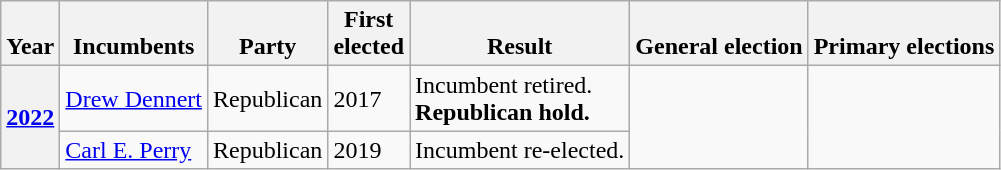<table class=wikitable>
<tr valign=bottom>
<th>Year</th>
<th>Incumbents</th>
<th>Party</th>
<th>First<br>elected</th>
<th>Result</th>
<th>General election</th>
<th>Primary elections</th>
</tr>
<tr>
<th rowspan=2><a href='#'>2022</a></th>
<td><a href='#'>Drew Dennert</a></td>
<td>Republican</td>
<td>2017</td>
<td>Incumbent retired.<br><strong>Republican hold.</strong></td>
<td rowspan=2 nowrap></td>
<td rowspan=2 nowrap></td>
</tr>
<tr>
<td><a href='#'>Carl E. Perry</a></td>
<td>Republican</td>
<td>2019</td>
<td>Incumbent re-elected.</td>
</tr>
</table>
